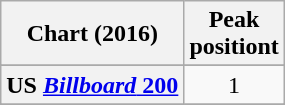<table class="wikitable plainrowheaders sortable" style="text-align:center">
<tr>
<th scope="col">Chart (2016)</th>
<th scope="col">Peak<br>positiont</th>
</tr>
<tr>
</tr>
<tr>
</tr>
<tr>
</tr>
<tr>
</tr>
<tr>
</tr>
<tr>
</tr>
<tr>
</tr>
<tr>
</tr>
<tr>
</tr>
<tr>
</tr>
<tr>
</tr>
<tr>
</tr>
<tr>
</tr>
<tr>
</tr>
<tr>
</tr>
<tr>
<th scope="row">US <a href='#'><em>Billboard</em> 200</a></th>
<td>1</td>
</tr>
<tr>
</tr>
<tr>
</tr>
<tr>
</tr>
</table>
